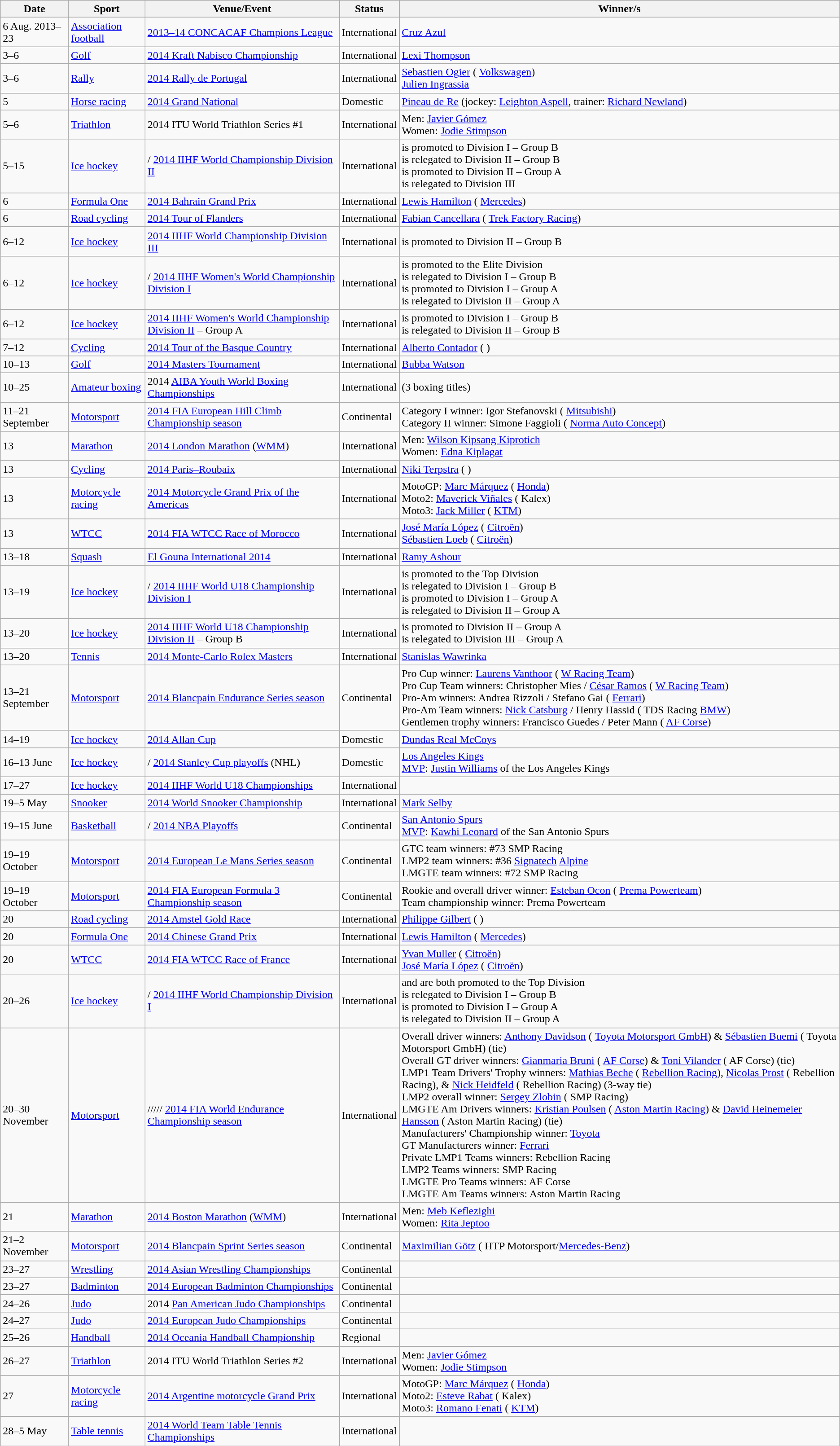<table class="wikitable sortable">
<tr>
<th>Date</th>
<th>Sport</th>
<th>Venue/Event</th>
<th>Status</th>
<th>Winner/s</th>
</tr>
<tr>
<td>6 Aug. 2013–23</td>
<td><a href='#'>Association football</a></td>
<td><a href='#'>2013–14 CONCACAF Champions League</a></td>
<td>International</td>
<td> <a href='#'>Cruz Azul</a></td>
</tr>
<tr>
<td>3–6</td>
<td><a href='#'>Golf</a></td>
<td> <a href='#'>2014 Kraft Nabisco Championship</a></td>
<td>International</td>
<td> <a href='#'>Lexi Thompson</a></td>
</tr>
<tr>
<td>3–6</td>
<td><a href='#'>Rally</a></td>
<td> <a href='#'>2014 Rally de Portugal</a></td>
<td>International</td>
<td> <a href='#'>Sebastien Ogier</a> ( <a href='#'>Volkswagen</a>)<br> <a href='#'>Julien Ingrassia</a></td>
</tr>
<tr>
<td>5</td>
<td><a href='#'>Horse racing</a></td>
<td> <a href='#'>2014 Grand National</a></td>
<td>Domestic</td>
<td> <a href='#'>Pineau de Re</a> (jockey:  <a href='#'>Leighton Aspell</a>, trainer:  <a href='#'>Richard Newland</a>)</td>
</tr>
<tr>
<td>5–6</td>
<td><a href='#'>Triathlon</a></td>
<td> 2014 ITU World Triathlon Series #1</td>
<td>International</td>
<td>Men:  <a href='#'>Javier Gómez</a><br>Women:  <a href='#'>Jodie Stimpson</a></td>
</tr>
<tr>
<td>5–15</td>
<td><a href='#'>Ice hockey</a></td>
<td>/ <a href='#'>2014 IIHF World Championship Division II</a></td>
<td>International</td>
<td> is promoted to Division I – Group B<br> is relegated to Division II – Group B<br> is promoted to Division II – Group A<br> is relegated to Division III</td>
</tr>
<tr>
<td>6</td>
<td><a href='#'>Formula One</a></td>
<td> <a href='#'>2014 Bahrain Grand Prix</a></td>
<td>International</td>
<td> <a href='#'>Lewis Hamilton</a> ( <a href='#'>Mercedes</a>)</td>
</tr>
<tr>
<td>6</td>
<td><a href='#'>Road cycling</a></td>
<td> <a href='#'>2014 Tour of Flanders</a></td>
<td>International</td>
<td> <a href='#'>Fabian Cancellara</a> ( <a href='#'>Trek Factory Racing</a>)</td>
</tr>
<tr>
<td>6–12</td>
<td><a href='#'>Ice hockey</a></td>
<td> <a href='#'>2014 IIHF World Championship Division III</a></td>
<td>International</td>
<td> is promoted to Division II – Group B</td>
</tr>
<tr>
<td>6–12</td>
<td><a href='#'>Ice hockey</a></td>
<td>/ <a href='#'>2014 IIHF Women's World Championship Division I</a></td>
<td>International</td>
<td> is promoted to the Elite Division<br> is relegated to Division I – Group B<br> is promoted to Division I – Group A<br> is relegated to Division II – Group A</td>
</tr>
<tr>
<td>6–12</td>
<td><a href='#'>Ice hockey</a></td>
<td> <a href='#'>2014 IIHF Women's World Championship Division II</a> – Group A</td>
<td>International</td>
<td> is promoted to Division I – Group B<br> is relegated to Division II – Group B</td>
</tr>
<tr>
<td>7–12</td>
<td><a href='#'>Cycling</a></td>
<td> <a href='#'>2014 Tour of the Basque Country</a></td>
<td>International</td>
<td> <a href='#'>Alberto Contador</a> ( )</td>
</tr>
<tr>
<td>10–13</td>
<td><a href='#'>Golf</a></td>
<td> <a href='#'>2014 Masters Tournament</a></td>
<td>International</td>
<td> <a href='#'>Bubba Watson</a></td>
</tr>
<tr>
<td>10–25</td>
<td><a href='#'>Amateur boxing</a></td>
<td> 2014 <a href='#'>AIBA Youth World Boxing Championships</a></td>
<td>International</td>
<td> (3 boxing titles)</td>
</tr>
<tr>
<td>11–21 September</td>
<td><a href='#'>Motorsport</a></td>
<td> <a href='#'>2014 FIA European Hill Climb Championship season</a></td>
<td>Continental</td>
<td>Category I winner:  Igor Stefanovski ( <a href='#'>Mitsubishi</a>)<br>Category II winner:  Simone Faggioli ( <a href='#'>Norma Auto Concept</a>)</td>
</tr>
<tr>
<td>13</td>
<td><a href='#'>Marathon</a></td>
<td> <a href='#'>2014 London Marathon</a> (<a href='#'>WMM</a>)</td>
<td>International</td>
<td>Men:  <a href='#'>Wilson Kipsang Kiprotich</a><br>Women:  <a href='#'>Edna Kiplagat</a></td>
</tr>
<tr>
<td>13</td>
<td><a href='#'>Cycling</a></td>
<td> <a href='#'>2014 Paris–Roubaix</a></td>
<td>International</td>
<td> <a href='#'>Niki Terpstra</a> ( )</td>
</tr>
<tr>
<td>13</td>
<td><a href='#'>Motorcycle racing</a></td>
<td> <a href='#'>2014 Motorcycle Grand Prix of the Americas</a></td>
<td>International</td>
<td>MotoGP:  <a href='#'>Marc Márquez</a> ( <a href='#'>Honda</a>)<br>Moto2:  <a href='#'>Maverick Viñales</a> ( Kalex)<br>Moto3:  <a href='#'>Jack Miller</a> ( <a href='#'>KTM</a>)</td>
</tr>
<tr>
<td>13</td>
<td><a href='#'>WTCC</a></td>
<td> <a href='#'>2014 FIA WTCC Race of Morocco</a></td>
<td>International</td>
<td> <a href='#'>José María López</a> ( <a href='#'>Citroën</a>)<br> <a href='#'>Sébastien Loeb</a> ( <a href='#'>Citroën</a>)</td>
</tr>
<tr>
<td>13–18</td>
<td><a href='#'>Squash</a></td>
<td> <a href='#'>El Gouna International 2014</a></td>
<td>International</td>
<td> <a href='#'>Ramy Ashour</a></td>
</tr>
<tr>
<td>13–19</td>
<td><a href='#'>Ice hockey</a></td>
<td>/ <a href='#'>2014 IIHF World U18 Championship Division I</a></td>
<td>International</td>
<td> is promoted to the Top Division<br> is relegated to Division I – Group B<br> is promoted to Division I – Group A<br> is relegated to Division II – Group A</td>
</tr>
<tr>
<td>13–20</td>
<td><a href='#'>Ice hockey</a></td>
<td> <a href='#'>2014 IIHF World U18 Championship Division II</a> – Group B</td>
<td>International</td>
<td> is promoted to Division II – Group A<br> is relegated to Division III – Group A</td>
</tr>
<tr>
<td>13–20</td>
<td><a href='#'>Tennis</a></td>
<td> <a href='#'>2014 Monte-Carlo Rolex Masters</a></td>
<td>International</td>
<td> <a href='#'>Stanislas Wawrinka</a></td>
</tr>
<tr>
<td>13–21 September</td>
<td><a href='#'>Motorsport</a></td>
<td> <a href='#'>2014 Blancpain Endurance Series season</a></td>
<td>Continental</td>
<td>Pro Cup winner:  <a href='#'>Laurens Vanthoor</a> ( <a href='#'>W Racing Team</a>)<br>Pro Cup Team winners:  Christopher Mies /  <a href='#'>César Ramos</a> ( <a href='#'>W Racing Team</a>)<br>Pro-Am winners:  Andrea Rizzoli / Stefano Gai ( <a href='#'>Ferrari</a>)<br>Pro-Am Team winners:  <a href='#'>Nick Catsburg</a> /  Henry Hassid ( TDS Racing <a href='#'>BMW</a>)<br>Gentlemen trophy winners:  Francisco Guedes /  Peter Mann ( <a href='#'>AF Corse</a>)</td>
</tr>
<tr>
<td>14–19</td>
<td><a href='#'>Ice hockey</a></td>
<td> <a href='#'>2014 Allan Cup</a></td>
<td>Domestic</td>
<td> <a href='#'>Dundas Real McCoys</a></td>
</tr>
<tr>
<td>16–13 June</td>
<td><a href='#'>Ice hockey</a></td>
<td>/ <a href='#'>2014 Stanley Cup playoffs</a> (NHL)</td>
<td>Domestic</td>
<td> <a href='#'>Los Angeles Kings</a><br><a href='#'>MVP</a>:  <a href='#'>Justin Williams</a> of the Los Angeles Kings</td>
</tr>
<tr>
<td>17–27</td>
<td><a href='#'>Ice hockey</a></td>
<td> <a href='#'>2014 IIHF World U18 Championships</a></td>
<td>International</td>
<td></td>
</tr>
<tr>
<td>19–5 May</td>
<td><a href='#'>Snooker</a></td>
<td> <a href='#'>2014 World Snooker Championship</a></td>
<td>International</td>
<td> <a href='#'>Mark Selby</a></td>
</tr>
<tr>
<td>19–15 June</td>
<td><a href='#'>Basketball</a></td>
<td>/ <a href='#'>2014 NBA Playoffs</a></td>
<td>Continental</td>
<td> <a href='#'>San Antonio Spurs</a><br><a href='#'>MVP</a>:  <a href='#'>Kawhi Leonard</a> of the San Antonio Spurs</td>
</tr>
<tr>
<td>19–19 October</td>
<td><a href='#'>Motorsport</a></td>
<td> <a href='#'>2014 European Le Mans Series season</a></td>
<td>Continental</td>
<td>GTC team winners:  #73 SMP Racing<br>LMP2 team winners:  #36 <a href='#'>Signatech</a> <a href='#'>Alpine</a><br>LMGTE team winners:  #72 SMP Racing</td>
</tr>
<tr>
<td>19–19 October</td>
<td><a href='#'>Motorsport</a></td>
<td> <a href='#'>2014 FIA European Formula 3 Championship season</a></td>
<td>Continental</td>
<td>Rookie and overall driver winner:  <a href='#'>Esteban Ocon</a> ( <a href='#'>Prema Powerteam</a>)<br>Team championship winner:  Prema Powerteam</td>
</tr>
<tr>
<td>20</td>
<td><a href='#'>Road cycling</a></td>
<td> <a href='#'>2014 Amstel Gold Race</a></td>
<td>International</td>
<td> <a href='#'>Philippe Gilbert</a> ( )</td>
</tr>
<tr>
<td>20</td>
<td><a href='#'>Formula One</a></td>
<td> <a href='#'>2014 Chinese Grand Prix</a></td>
<td>International</td>
<td> <a href='#'>Lewis Hamilton</a> ( <a href='#'>Mercedes</a>)</td>
</tr>
<tr>
<td>20</td>
<td><a href='#'>WTCC</a></td>
<td> <a href='#'>2014 FIA WTCC Race of France</a></td>
<td>International</td>
<td> <a href='#'>Yvan Muller</a> ( <a href='#'>Citroën</a>)<br> <a href='#'>José María López</a> ( <a href='#'>Citroën</a>)</td>
</tr>
<tr>
<td>20–26</td>
<td><a href='#'>Ice hockey</a></td>
<td>/ <a href='#'>2014 IIHF World Championship Division I</a></td>
<td>International</td>
<td> and  are both promoted to the Top Division<br> is relegated to Division I – Group B<br> is promoted to Division I – Group A<br> is relegated to Division II – Group A</td>
</tr>
<tr>
<td>20–30 November</td>
<td><a href='#'>Motorsport</a></td>
<td>///// <a href='#'>2014 FIA World Endurance Championship season</a></td>
<td>International</td>
<td>Overall driver winners:  <a href='#'>Anthony Davidson</a> ( <a href='#'>Toyota Motorsport GmbH</a>) &  <a href='#'>Sébastien Buemi</a> ( Toyota Motorsport GmbH) (tie)<br>Overall GT driver winners:  <a href='#'>Gianmaria Bruni</a> ( <a href='#'>AF Corse</a>) &  <a href='#'>Toni Vilander</a> ( AF Corse) (tie)<br>LMP1 Team Drivers' Trophy winners:  <a href='#'>Mathias Beche</a> ( <a href='#'>Rebellion Racing</a>),  <a href='#'>Nicolas Prost</a> ( Rebellion Racing), &  <a href='#'>Nick Heidfeld</a> ( Rebellion Racing) (3-way tie)<br>LMP2 overall winner:  <a href='#'>Sergey Zlobin</a> ( SMP Racing)<br>LMGTE Am Drivers winners:  <a href='#'>Kristian Poulsen</a> ( <a href='#'>Aston Martin Racing</a>) &  <a href='#'>David Heinemeier Hansson</a> ( Aston Martin Racing) (tie)<br>Manufacturers' Championship winner:  <a href='#'>Toyota</a><br>GT Manufacturers winner:  <a href='#'>Ferrari</a><br>Private LMP1 Teams winners:  Rebellion Racing<br>LMP2 Teams winners:  SMP Racing<br>LMGTE Pro Teams winners:  AF Corse<br>LMGTE Am Teams winners:  Aston Martin Racing</td>
</tr>
<tr>
<td>21</td>
<td><a href='#'>Marathon</a></td>
<td> <a href='#'>2014 Boston Marathon</a> (<a href='#'>WMM</a>)</td>
<td>International</td>
<td>Men:  <a href='#'>Meb Keflezighi</a><br>Women:  <a href='#'>Rita Jeptoo</a></td>
</tr>
<tr>
<td>21–2 November</td>
<td><a href='#'>Motorsport</a></td>
<td> <a href='#'>2014 Blancpain Sprint Series season</a></td>
<td>Continental</td>
<td> <a href='#'>Maximilian Götz</a> ( HTP Motorsport/<a href='#'>Mercedes-Benz</a>)</td>
</tr>
<tr>
<td>23–27</td>
<td><a href='#'>Wrestling</a></td>
<td> <a href='#'>2014 Asian Wrestling Championships</a></td>
<td>Continental</td>
<td></td>
</tr>
<tr>
<td>23–27</td>
<td><a href='#'>Badminton</a></td>
<td> <a href='#'>2014 European Badminton Championships</a></td>
<td>Continental</td>
<td></td>
</tr>
<tr>
<td>24–26</td>
<td><a href='#'>Judo</a></td>
<td> 2014 <a href='#'>Pan American Judo Championships</a></td>
<td>Continental</td>
<td></td>
</tr>
<tr>
<td>24–27</td>
<td><a href='#'>Judo</a></td>
<td> <a href='#'>2014 European Judo Championships</a></td>
<td>Continental</td>
<td></td>
</tr>
<tr>
<td>25–26</td>
<td><a href='#'>Handball</a></td>
<td> <a href='#'>2014 Oceania Handball Championship</a></td>
<td>Regional</td>
<td></td>
</tr>
<tr>
<td>26–27</td>
<td><a href='#'>Triathlon</a></td>
<td> 2014 ITU World Triathlon Series #2</td>
<td>International</td>
<td>Men:  <a href='#'>Javier Gómez</a><br>Women:  <a href='#'>Jodie Stimpson</a></td>
</tr>
<tr>
<td>27</td>
<td><a href='#'>Motorcycle racing</a></td>
<td> <a href='#'>2014 Argentine motorcycle Grand Prix</a></td>
<td>International</td>
<td>MotoGP:  <a href='#'>Marc Márquez</a> ( <a href='#'>Honda</a>)<br>Moto2:  <a href='#'>Esteve Rabat</a> ( Kalex)<br>Moto3:  <a href='#'>Romano Fenati</a> ( <a href='#'>KTM</a>)</td>
</tr>
<tr>
<td>28–5 May</td>
<td><a href='#'>Table tennis</a></td>
<td> <a href='#'>2014 World Team Table Tennis Championships</a></td>
<td>International</td>
<td></td>
</tr>
</table>
